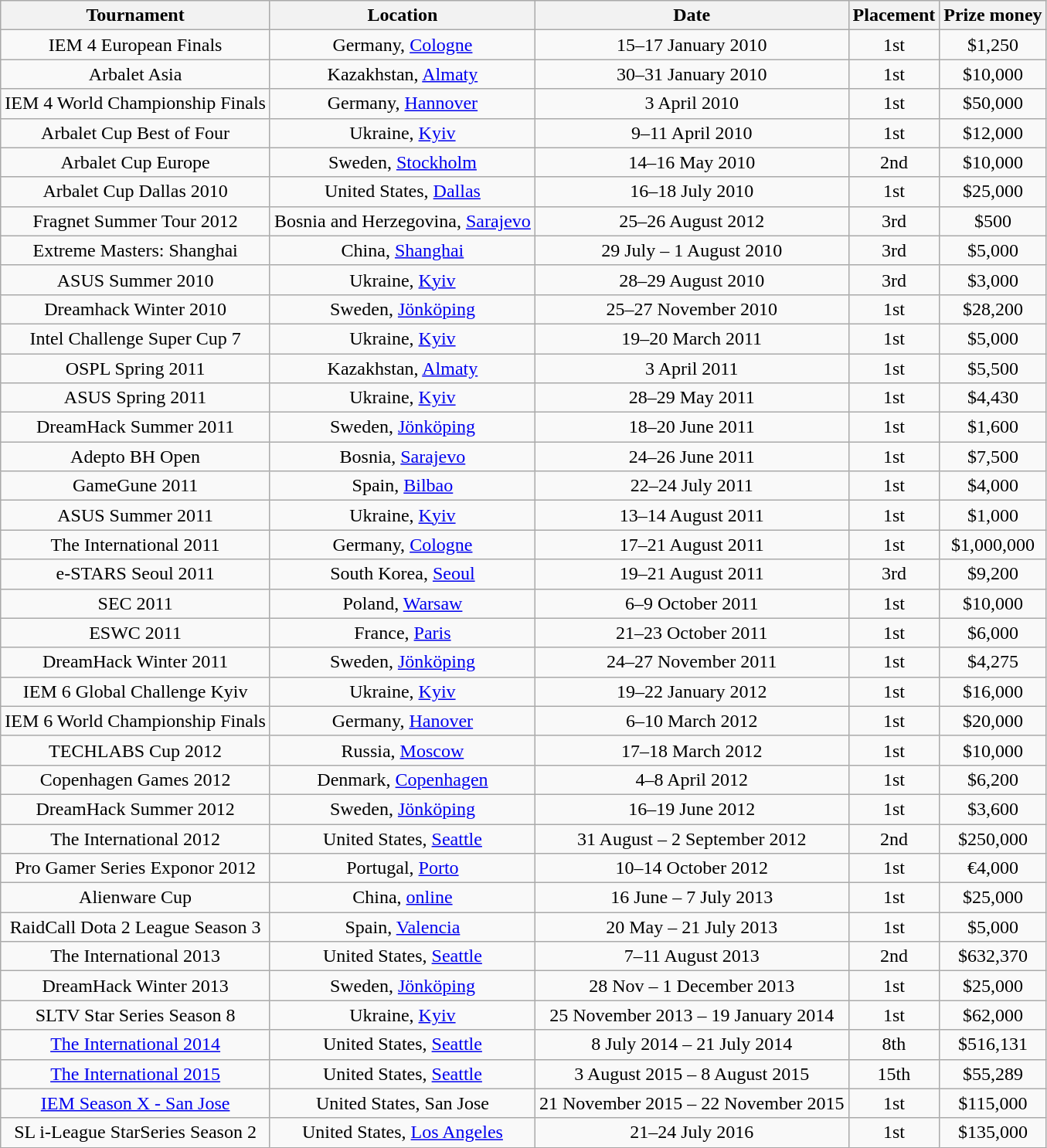<table class="wikitable" style="text-align:center;">
<tr>
<th>Tournament</th>
<th>Location</th>
<th>Date</th>
<th>Placement</th>
<th>Prize money</th>
</tr>
<tr>
<td>IEM 4 European Finals</td>
<td>Germany, <a href='#'>Cologne</a></td>
<td>15–17 January 2010</td>
<td>1st</td>
<td>$1,250</td>
</tr>
<tr>
<td>Arbalet Asia</td>
<td>Kazakhstan, <a href='#'>Almaty</a></td>
<td>30–31 January 2010</td>
<td>1st</td>
<td>$10,000</td>
</tr>
<tr>
<td>IEM 4 World Championship Finals</td>
<td>Germany, <a href='#'>Hannover</a></td>
<td>3 April 2010</td>
<td>1st</td>
<td>$50,000</td>
</tr>
<tr>
<td>Arbalet Cup Best of Four</td>
<td>Ukraine, <a href='#'>Kyiv</a></td>
<td>9–11 April 2010</td>
<td>1st</td>
<td>$12,000</td>
</tr>
<tr>
<td>Arbalet Cup Europe</td>
<td>Sweden, <a href='#'>Stockholm</a></td>
<td>14–16 May 2010</td>
<td>2nd</td>
<td>$10,000</td>
</tr>
<tr>
<td>Arbalet Cup Dallas 2010</td>
<td>United States, <a href='#'>Dallas</a></td>
<td>16–18 July 2010</td>
<td>1st</td>
<td>$25,000</td>
</tr>
<tr>
<td>Fragnet Summer Tour 2012</td>
<td>Bosnia and Herzegovina, <a href='#'>Sarajevo</a></td>
<td>25–26 August 2012</td>
<td>3rd</td>
<td>$500</td>
</tr>
<tr>
<td>Extreme Masters: Shanghai</td>
<td>China, <a href='#'>Shanghai</a></td>
<td>29 July – 1 August 2010</td>
<td>3rd</td>
<td>$5,000</td>
</tr>
<tr>
<td>ASUS Summer 2010</td>
<td>Ukraine, <a href='#'>Kyiv</a></td>
<td>28–29 August 2010</td>
<td>3rd</td>
<td>$3,000</td>
</tr>
<tr>
<td>Dreamhack Winter 2010</td>
<td>Sweden, <a href='#'>Jönköping</a></td>
<td>25–27 November 2010</td>
<td>1st</td>
<td>$28,200</td>
</tr>
<tr>
<td>Intel Challenge Super Cup 7</td>
<td>Ukraine, <a href='#'>Kyiv</a></td>
<td>19–20 March 2011</td>
<td>1st</td>
<td>$5,000</td>
</tr>
<tr>
<td>OSPL Spring 2011</td>
<td>Kazakhstan, <a href='#'>Almaty</a></td>
<td>3 April 2011</td>
<td>1st</td>
<td>$5,500</td>
</tr>
<tr>
<td>ASUS Spring 2011</td>
<td>Ukraine, <a href='#'>Kyiv</a></td>
<td>28–29 May 2011</td>
<td>1st</td>
<td>$4,430</td>
</tr>
<tr>
<td>DreamHack Summer 2011</td>
<td>Sweden, <a href='#'>Jönköping</a></td>
<td>18–20 June 2011</td>
<td>1st</td>
<td>$1,600</td>
</tr>
<tr>
<td>Adepto BH Open</td>
<td>Bosnia, <a href='#'>Sarajevo</a></td>
<td>24–26 June 2011</td>
<td>1st</td>
<td>$7,500</td>
</tr>
<tr>
<td>GameGune 2011</td>
<td>Spain, <a href='#'>Bilbao</a></td>
<td>22–24 July 2011</td>
<td>1st</td>
<td>$4,000</td>
</tr>
<tr>
<td>ASUS Summer 2011</td>
<td>Ukraine, <a href='#'>Kyiv</a></td>
<td>13–14 August 2011</td>
<td>1st</td>
<td>$1,000</td>
</tr>
<tr>
<td>The International 2011</td>
<td>Germany, <a href='#'>Cologne</a></td>
<td>17–21 August 2011</td>
<td>1st</td>
<td>$1,000,000</td>
</tr>
<tr>
<td>e-STARS Seoul 2011</td>
<td>South Korea, <a href='#'>Seoul</a></td>
<td>19–21 August 2011</td>
<td>3rd</td>
<td>$9,200</td>
</tr>
<tr>
<td>SEC 2011</td>
<td>Poland, <a href='#'>Warsaw</a></td>
<td>6–9 October 2011</td>
<td>1st</td>
<td>$10,000</td>
</tr>
<tr>
<td>ESWC 2011</td>
<td>France, <a href='#'>Paris</a></td>
<td>21–23 October 2011</td>
<td>1st</td>
<td>$6,000</td>
</tr>
<tr>
<td>DreamHack Winter 2011</td>
<td>Sweden, <a href='#'>Jönköping</a></td>
<td>24–27 November 2011</td>
<td>1st</td>
<td>$4,275</td>
</tr>
<tr>
<td>IEM 6 Global Challenge Kyiv</td>
<td>Ukraine, <a href='#'>Kyiv</a></td>
<td>19–22 January 2012</td>
<td>1st</td>
<td>$16,000</td>
</tr>
<tr>
<td>IEM 6 World Championship Finals</td>
<td>Germany, <a href='#'>Hanover</a></td>
<td>6–10 March 2012</td>
<td>1st</td>
<td>$20,000</td>
</tr>
<tr>
<td>TECHLABS Cup 2012</td>
<td>Russia, <a href='#'>Moscow</a></td>
<td>17–18 March 2012</td>
<td>1st</td>
<td>$10,000</td>
</tr>
<tr>
<td>Copenhagen Games 2012</td>
<td>Denmark, <a href='#'>Copenhagen</a></td>
<td>4–8 April 2012</td>
<td>1st</td>
<td>$6,200</td>
</tr>
<tr>
<td>DreamHack Summer 2012</td>
<td>Sweden, <a href='#'>Jönköping</a></td>
<td>16–19 June 2012</td>
<td>1st</td>
<td>$3,600</td>
</tr>
<tr>
<td>The International 2012</td>
<td>United States, <a href='#'>Seattle</a></td>
<td>31 August – 2 September 2012</td>
<td>2nd</td>
<td>$250,000</td>
</tr>
<tr>
<td>Pro Gamer Series Exponor 2012</td>
<td>Portugal, <a href='#'>Porto</a></td>
<td>10–14 October 2012</td>
<td>1st</td>
<td>€4,000</td>
</tr>
<tr>
<td>Alienware Cup</td>
<td>China, <a href='#'>online</a></td>
<td>16 June – 7 July 2013</td>
<td>1st</td>
<td>$25,000</td>
</tr>
<tr>
<td>RaidCall Dota 2 League Season 3</td>
<td>Spain, <a href='#'>Valencia</a></td>
<td>20 May – 21 July 2013</td>
<td>1st</td>
<td>$5,000</td>
</tr>
<tr>
<td>The International 2013</td>
<td>United States, <a href='#'>Seattle</a></td>
<td>7–11 August 2013</td>
<td>2nd</td>
<td>$632,370</td>
</tr>
<tr>
<td>DreamHack Winter 2013</td>
<td>Sweden, <a href='#'>Jönköping</a></td>
<td>28 Nov – 1 December 2013</td>
<td>1st</td>
<td>$25,000</td>
</tr>
<tr>
<td>SLTV Star Series Season 8</td>
<td>Ukraine, <a href='#'>Kyiv</a></td>
<td>25 November 2013 – 19 January 2014</td>
<td>1st</td>
<td>$62,000</td>
</tr>
<tr>
<td><a href='#'>The International 2014</a></td>
<td>United States, <a href='#'>Seattle</a></td>
<td>8 July 2014 – 21 July 2014</td>
<td>8th</td>
<td>$516,131</td>
</tr>
<tr>
<td><a href='#'>The International 2015</a></td>
<td>United States, <a href='#'>Seattle</a></td>
<td>3 August 2015 – 8 August 2015</td>
<td>15th</td>
<td>$55,289</td>
</tr>
<tr>
<td><a href='#'>IEM Season X - San Jose</a></td>
<td>United States, San Jose</td>
<td>21 November 2015 – 22 November 2015</td>
<td>1st</td>
<td>$115,000</td>
</tr>
<tr>
<td>SL i-League StarSeries Season 2</td>
<td>United States, <a href='#'>Los Angeles</a></td>
<td>21–24 July 2016</td>
<td>1st</td>
<td>$135,000</td>
</tr>
</table>
